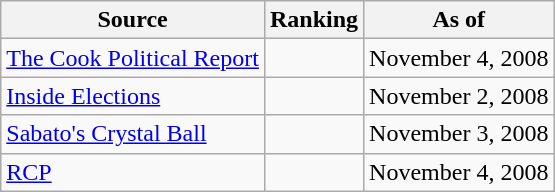<table class="wikitable" style="text-align:center">
<tr>
<th>Source</th>
<th>Ranking</th>
<th>As of</th>
</tr>
<tr>
<td align=left><a href='#'>The Cook Political Report</a></td>
<td></td>
<td>November 4, 2008</td>
</tr>
<tr>
<td align=left><a href='#'>Inside Elections</a></td>
<td></td>
<td>November 2, 2008</td>
</tr>
<tr>
<td align=left><a href='#'>Sabato's Crystal Ball</a></td>
<td></td>
<td>November 3, 2008</td>
</tr>
<tr>
<td style="text-align:left;"><a href='#'>RCP</a></td>
<td></td>
<td>November 4, 2008</td>
</tr>
</table>
